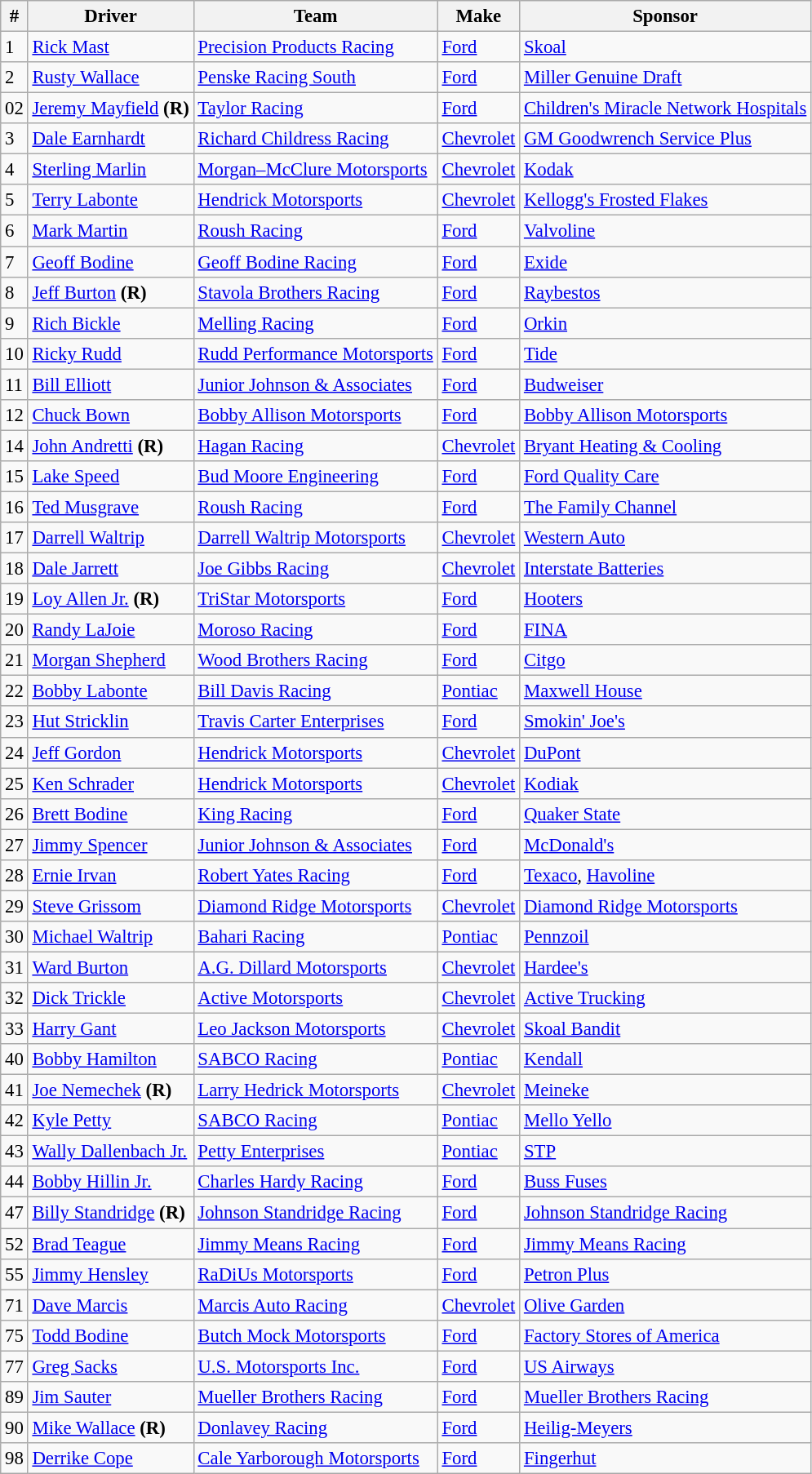<table class="wikitable" style="font-size:95%">
<tr>
<th>#</th>
<th>Driver</th>
<th>Team</th>
<th>Make</th>
<th>Sponsor</th>
</tr>
<tr>
<td>1</td>
<td><a href='#'>Rick Mast</a></td>
<td><a href='#'>Precision Products Racing</a></td>
<td><a href='#'>Ford</a></td>
<td><a href='#'>Skoal</a></td>
</tr>
<tr>
<td>2</td>
<td><a href='#'>Rusty Wallace</a></td>
<td><a href='#'>Penske Racing South</a></td>
<td><a href='#'>Ford</a></td>
<td><a href='#'>Miller Genuine Draft</a></td>
</tr>
<tr>
<td>02</td>
<td><a href='#'>Jeremy Mayfield</a> <strong>(R)</strong></td>
<td><a href='#'>Taylor Racing</a></td>
<td><a href='#'>Ford</a></td>
<td><a href='#'>Children's Miracle Network Hospitals</a></td>
</tr>
<tr>
<td>3</td>
<td><a href='#'>Dale Earnhardt</a></td>
<td><a href='#'>Richard Childress Racing</a></td>
<td><a href='#'>Chevrolet</a></td>
<td><a href='#'>GM Goodwrench Service Plus</a></td>
</tr>
<tr>
<td>4</td>
<td><a href='#'>Sterling Marlin</a></td>
<td><a href='#'>Morgan–McClure Motorsports</a></td>
<td><a href='#'>Chevrolet</a></td>
<td><a href='#'>Kodak</a></td>
</tr>
<tr>
<td>5</td>
<td><a href='#'>Terry Labonte</a></td>
<td><a href='#'>Hendrick Motorsports</a></td>
<td><a href='#'>Chevrolet</a></td>
<td><a href='#'>Kellogg's Frosted Flakes</a></td>
</tr>
<tr>
<td>6</td>
<td><a href='#'>Mark Martin</a></td>
<td><a href='#'>Roush Racing</a></td>
<td><a href='#'>Ford</a></td>
<td><a href='#'>Valvoline</a></td>
</tr>
<tr>
<td>7</td>
<td><a href='#'>Geoff Bodine</a></td>
<td><a href='#'>Geoff Bodine Racing</a></td>
<td><a href='#'>Ford</a></td>
<td><a href='#'>Exide</a></td>
</tr>
<tr>
<td>8</td>
<td><a href='#'>Jeff Burton</a> <strong>(R)</strong></td>
<td><a href='#'>Stavola Brothers Racing</a></td>
<td><a href='#'>Ford</a></td>
<td><a href='#'>Raybestos</a></td>
</tr>
<tr>
<td>9</td>
<td><a href='#'>Rich Bickle</a></td>
<td><a href='#'>Melling Racing</a></td>
<td><a href='#'>Ford</a></td>
<td><a href='#'>Orkin</a></td>
</tr>
<tr>
<td>10</td>
<td><a href='#'>Ricky Rudd</a></td>
<td><a href='#'>Rudd Performance Motorsports</a></td>
<td><a href='#'>Ford</a></td>
<td><a href='#'>Tide</a></td>
</tr>
<tr>
<td>11</td>
<td><a href='#'>Bill Elliott</a></td>
<td><a href='#'>Junior Johnson & Associates</a></td>
<td><a href='#'>Ford</a></td>
<td><a href='#'>Budweiser</a></td>
</tr>
<tr>
<td>12</td>
<td><a href='#'>Chuck Bown</a></td>
<td><a href='#'>Bobby Allison Motorsports</a></td>
<td><a href='#'>Ford</a></td>
<td><a href='#'>Bobby Allison Motorsports</a></td>
</tr>
<tr>
<td>14</td>
<td><a href='#'>John Andretti</a> <strong>(R)</strong></td>
<td><a href='#'>Hagan Racing</a></td>
<td><a href='#'>Chevrolet</a></td>
<td><a href='#'>Bryant Heating & Cooling</a></td>
</tr>
<tr>
<td>15</td>
<td><a href='#'>Lake Speed</a></td>
<td><a href='#'>Bud Moore Engineering</a></td>
<td><a href='#'>Ford</a></td>
<td><a href='#'>Ford Quality Care</a></td>
</tr>
<tr>
<td>16</td>
<td><a href='#'>Ted Musgrave</a></td>
<td><a href='#'>Roush Racing</a></td>
<td><a href='#'>Ford</a></td>
<td><a href='#'>The Family Channel</a></td>
</tr>
<tr>
<td>17</td>
<td><a href='#'>Darrell Waltrip</a></td>
<td><a href='#'>Darrell Waltrip Motorsports</a></td>
<td><a href='#'>Chevrolet</a></td>
<td><a href='#'>Western Auto</a></td>
</tr>
<tr>
<td>18</td>
<td><a href='#'>Dale Jarrett</a></td>
<td><a href='#'>Joe Gibbs Racing</a></td>
<td><a href='#'>Chevrolet</a></td>
<td><a href='#'>Interstate Batteries</a></td>
</tr>
<tr>
<td>19</td>
<td><a href='#'>Loy Allen Jr.</a> <strong>(R)</strong></td>
<td><a href='#'>TriStar Motorsports</a></td>
<td><a href='#'>Ford</a></td>
<td><a href='#'>Hooters</a></td>
</tr>
<tr>
<td>20</td>
<td><a href='#'>Randy LaJoie</a></td>
<td><a href='#'>Moroso Racing</a></td>
<td><a href='#'>Ford</a></td>
<td><a href='#'>FINA</a></td>
</tr>
<tr>
<td>21</td>
<td><a href='#'>Morgan Shepherd</a></td>
<td><a href='#'>Wood Brothers Racing</a></td>
<td><a href='#'>Ford</a></td>
<td><a href='#'>Citgo</a></td>
</tr>
<tr>
<td>22</td>
<td><a href='#'>Bobby Labonte</a></td>
<td><a href='#'>Bill Davis Racing</a></td>
<td><a href='#'>Pontiac</a></td>
<td><a href='#'>Maxwell House</a></td>
</tr>
<tr>
<td>23</td>
<td><a href='#'>Hut Stricklin</a></td>
<td><a href='#'>Travis Carter Enterprises</a></td>
<td><a href='#'>Ford</a></td>
<td><a href='#'>Smokin' Joe's</a></td>
</tr>
<tr>
<td>24</td>
<td><a href='#'>Jeff Gordon</a></td>
<td><a href='#'>Hendrick Motorsports</a></td>
<td><a href='#'>Chevrolet</a></td>
<td><a href='#'>DuPont</a></td>
</tr>
<tr>
<td>25</td>
<td><a href='#'>Ken Schrader</a></td>
<td><a href='#'>Hendrick Motorsports</a></td>
<td><a href='#'>Chevrolet</a></td>
<td><a href='#'>Kodiak</a></td>
</tr>
<tr>
<td>26</td>
<td><a href='#'>Brett Bodine</a></td>
<td><a href='#'>King Racing</a></td>
<td><a href='#'>Ford</a></td>
<td><a href='#'>Quaker State</a></td>
</tr>
<tr>
<td>27</td>
<td><a href='#'>Jimmy Spencer</a></td>
<td><a href='#'>Junior Johnson & Associates</a></td>
<td><a href='#'>Ford</a></td>
<td><a href='#'>McDonald's</a></td>
</tr>
<tr>
<td>28</td>
<td><a href='#'>Ernie Irvan</a></td>
<td><a href='#'>Robert Yates Racing</a></td>
<td><a href='#'>Ford</a></td>
<td><a href='#'>Texaco</a>, <a href='#'>Havoline</a></td>
</tr>
<tr>
<td>29</td>
<td><a href='#'>Steve Grissom</a></td>
<td><a href='#'>Diamond Ridge Motorsports</a></td>
<td><a href='#'>Chevrolet</a></td>
<td><a href='#'>Diamond Ridge Motorsports</a></td>
</tr>
<tr>
<td>30</td>
<td><a href='#'>Michael Waltrip</a></td>
<td><a href='#'>Bahari Racing</a></td>
<td><a href='#'>Pontiac</a></td>
<td><a href='#'>Pennzoil</a></td>
</tr>
<tr>
<td>31</td>
<td><a href='#'>Ward Burton</a></td>
<td><a href='#'>A.G. Dillard Motorsports</a></td>
<td><a href='#'>Chevrolet</a></td>
<td><a href='#'>Hardee's</a></td>
</tr>
<tr>
<td>32</td>
<td><a href='#'>Dick Trickle</a></td>
<td><a href='#'>Active Motorsports</a></td>
<td><a href='#'>Chevrolet</a></td>
<td><a href='#'>Active Trucking</a></td>
</tr>
<tr>
<td>33</td>
<td><a href='#'>Harry Gant</a></td>
<td><a href='#'>Leo Jackson Motorsports</a></td>
<td><a href='#'>Chevrolet</a></td>
<td><a href='#'>Skoal Bandit</a></td>
</tr>
<tr>
<td>40</td>
<td><a href='#'>Bobby Hamilton</a></td>
<td><a href='#'>SABCO Racing</a></td>
<td><a href='#'>Pontiac</a></td>
<td><a href='#'>Kendall</a></td>
</tr>
<tr>
<td>41</td>
<td><a href='#'>Joe Nemechek</a> <strong>(R)</strong></td>
<td><a href='#'>Larry Hedrick Motorsports</a></td>
<td><a href='#'>Chevrolet</a></td>
<td><a href='#'>Meineke</a></td>
</tr>
<tr>
<td>42</td>
<td><a href='#'>Kyle Petty</a></td>
<td><a href='#'>SABCO Racing</a></td>
<td><a href='#'>Pontiac</a></td>
<td><a href='#'>Mello Yello</a></td>
</tr>
<tr>
<td>43</td>
<td><a href='#'>Wally Dallenbach Jr.</a></td>
<td><a href='#'>Petty Enterprises</a></td>
<td><a href='#'>Pontiac</a></td>
<td><a href='#'>STP</a></td>
</tr>
<tr>
<td>44</td>
<td><a href='#'>Bobby Hillin Jr.</a></td>
<td><a href='#'>Charles Hardy Racing</a></td>
<td><a href='#'>Ford</a></td>
<td><a href='#'>Buss Fuses</a></td>
</tr>
<tr>
<td>47</td>
<td><a href='#'>Billy Standridge</a> <strong>(R)</strong></td>
<td><a href='#'>Johnson Standridge Racing</a></td>
<td><a href='#'>Ford</a></td>
<td><a href='#'>Johnson Standridge Racing</a></td>
</tr>
<tr>
<td>52</td>
<td><a href='#'>Brad Teague</a></td>
<td><a href='#'>Jimmy Means Racing</a></td>
<td><a href='#'>Ford</a></td>
<td><a href='#'>Jimmy Means Racing</a></td>
</tr>
<tr>
<td>55</td>
<td><a href='#'>Jimmy Hensley</a></td>
<td><a href='#'>RaDiUs Motorsports</a></td>
<td><a href='#'>Ford</a></td>
<td><a href='#'>Petron Plus</a></td>
</tr>
<tr>
<td>71</td>
<td><a href='#'>Dave Marcis</a></td>
<td><a href='#'>Marcis Auto Racing</a></td>
<td><a href='#'>Chevrolet</a></td>
<td><a href='#'>Olive Garden</a></td>
</tr>
<tr>
<td>75</td>
<td><a href='#'>Todd Bodine</a></td>
<td><a href='#'>Butch Mock Motorsports</a></td>
<td><a href='#'>Ford</a></td>
<td><a href='#'>Factory Stores of America</a></td>
</tr>
<tr>
<td>77</td>
<td><a href='#'>Greg Sacks</a></td>
<td><a href='#'>U.S. Motorsports Inc.</a></td>
<td><a href='#'>Ford</a></td>
<td><a href='#'>US Airways</a></td>
</tr>
<tr>
<td>89</td>
<td><a href='#'>Jim Sauter</a></td>
<td><a href='#'>Mueller Brothers Racing</a></td>
<td><a href='#'>Ford</a></td>
<td><a href='#'>Mueller Brothers Racing</a></td>
</tr>
<tr>
<td>90</td>
<td><a href='#'>Mike Wallace</a> <strong>(R)</strong></td>
<td><a href='#'>Donlavey Racing</a></td>
<td><a href='#'>Ford</a></td>
<td><a href='#'>Heilig-Meyers</a></td>
</tr>
<tr>
<td>98</td>
<td><a href='#'>Derrike Cope</a></td>
<td><a href='#'>Cale Yarborough Motorsports</a></td>
<td><a href='#'>Ford</a></td>
<td><a href='#'>Fingerhut</a></td>
</tr>
</table>
